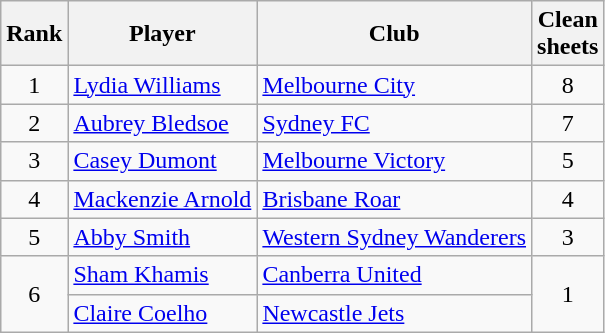<table class="wikitable" style="text-align:center">
<tr>
<th>Rank</th>
<th>Player</th>
<th>Club</th>
<th>Clean<br>sheets</th>
</tr>
<tr>
<td>1</td>
<td align="left"> <a href='#'>Lydia Williams</a></td>
<td align="left"><a href='#'>Melbourne City</a></td>
<td>8</td>
</tr>
<tr>
<td>2</td>
<td align="left"> <a href='#'>Aubrey Bledsoe</a></td>
<td align="left"><a href='#'>Sydney FC</a></td>
<td>7</td>
</tr>
<tr>
<td>3</td>
<td align="left"> <a href='#'>Casey Dumont</a></td>
<td align="left"><a href='#'>Melbourne Victory</a></td>
<td>5</td>
</tr>
<tr>
<td>4</td>
<td align="left"> <a href='#'>Mackenzie Arnold</a></td>
<td align="left"><a href='#'>Brisbane Roar</a></td>
<td>4</td>
</tr>
<tr>
<td>5</td>
<td align="left"> <a href='#'>Abby Smith</a></td>
<td align="left"><a href='#'>Western Sydney Wanderers</a></td>
<td>3</td>
</tr>
<tr>
<td rowspan=2>6</td>
<td align="left"> <a href='#'>Sham Khamis</a></td>
<td align="left"><a href='#'>Canberra United</a></td>
<td rowspan=2>1</td>
</tr>
<tr>
<td align="left"> <a href='#'>Claire Coelho</a></td>
<td align="left"><a href='#'>Newcastle Jets</a></td>
</tr>
</table>
